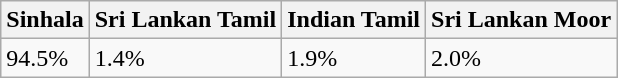<table class="wikitable" border="1">
<tr>
<th>Sinhala</th>
<th>Sri Lankan Tamil</th>
<th>Indian Tamil</th>
<th>Sri Lankan Moor</th>
</tr>
<tr>
<td>94.5%</td>
<td>1.4%</td>
<td>1.9%</td>
<td>2.0%</td>
</tr>
</table>
